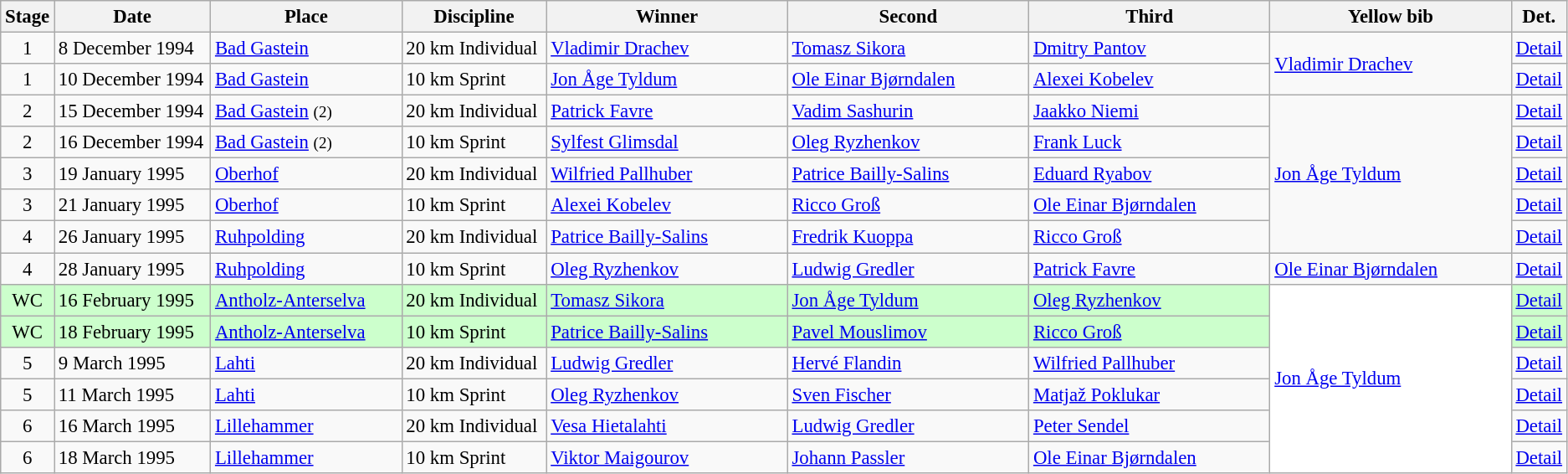<table class="wikitable" style="font-size:95%;">
<tr>
<th width="10">Stage</th>
<th width="120">Date</th>
<th width="148">Place</th>
<th width="110">Discipline</th>
<th width="190">Winner</th>
<th width="190">Second</th>
<th width="190">Third</th>
<th width="190">Yellow bib <br> </th>
<th width="8">Det.</th>
</tr>
<tr>
<td align=center>1</td>
<td>8 December 1994</td>
<td> <a href='#'>Bad Gastein</a></td>
<td>20 km Individual</td>
<td> <a href='#'>Vladimir Drachev</a></td>
<td> <a href='#'>Tomasz Sikora</a></td>
<td> <a href='#'>Dmitry Pantov</a></td>
<td rowspan="2"> <a href='#'>Vladimir Drachev</a></td>
<td><a href='#'>Detail</a></td>
</tr>
<tr>
<td align=center>1</td>
<td>10 December 1994</td>
<td> <a href='#'>Bad Gastein</a></td>
<td>10 km Sprint</td>
<td> <a href='#'>Jon Åge Tyldum</a></td>
<td> <a href='#'>Ole Einar Bjørndalen</a></td>
<td> <a href='#'>Alexei Kobelev</a></td>
<td><a href='#'>Detail</a></td>
</tr>
<tr>
<td align=center>2</td>
<td>15 December 1994</td>
<td> <a href='#'>Bad Gastein</a> <small>(2)</small></td>
<td>20 km Individual</td>
<td> <a href='#'>Patrick Favre</a></td>
<td> <a href='#'>Vadim Sashurin</a></td>
<td> <a href='#'>Jaakko Niemi</a></td>
<td rowspan="5"> <a href='#'>Jon Åge Tyldum</a></td>
<td><a href='#'>Detail</a></td>
</tr>
<tr>
<td align=center>2</td>
<td>16 December 1994</td>
<td> <a href='#'>Bad Gastein</a> <small>(2)</small></td>
<td>10 km Sprint</td>
<td> <a href='#'>Sylfest Glimsdal</a></td>
<td> <a href='#'>Oleg Ryzhenkov</a></td>
<td> <a href='#'>Frank Luck</a></td>
<td><a href='#'>Detail</a></td>
</tr>
<tr>
<td align=center>3</td>
<td>19 January 1995</td>
<td> <a href='#'>Oberhof</a></td>
<td>20 km Individual</td>
<td> <a href='#'>Wilfried Pallhuber</a></td>
<td> <a href='#'>Patrice Bailly-Salins</a></td>
<td> <a href='#'>Eduard Ryabov</a></td>
<td><a href='#'>Detail</a></td>
</tr>
<tr>
<td align=center>3</td>
<td>21 January 1995</td>
<td> <a href='#'>Oberhof</a></td>
<td>10 km Sprint</td>
<td> <a href='#'>Alexei Kobelev</a></td>
<td> <a href='#'>Ricco Groß</a></td>
<td> <a href='#'>Ole Einar Bjørndalen</a></td>
<td><a href='#'>Detail</a></td>
</tr>
<tr>
<td align=center>4</td>
<td>26 January 1995</td>
<td> <a href='#'>Ruhpolding</a></td>
<td>20 km Individual</td>
<td> <a href='#'>Patrice Bailly-Salins</a></td>
<td> <a href='#'>Fredrik Kuoppa</a></td>
<td> <a href='#'>Ricco Groß</a></td>
<td><a href='#'>Detail</a></td>
</tr>
<tr>
<td align=center>4</td>
<td>28 January 1995</td>
<td> <a href='#'>Ruhpolding</a></td>
<td>10 km Sprint</td>
<td> <a href='#'>Oleg Ryzhenkov</a></td>
<td> <a href='#'>Ludwig Gredler</a></td>
<td> <a href='#'>Patrick Favre</a></td>
<td> <a href='#'>Ole Einar Bjørndalen</a></td>
<td><a href='#'>Detail</a></td>
</tr>
<tr style="background:#CCFFCC">
<td align=center>WC</td>
<td>16 February 1995</td>
<td> <a href='#'>Antholz-Anterselva</a></td>
<td>20 km Individual</td>
<td> <a href='#'>Tomasz Sikora</a></td>
<td> <a href='#'>Jon Åge Tyldum</a></td>
<td> <a href='#'>Oleg Ryzhenkov</a></td>
<td rowspan="7" style="background:white"> <a href='#'>Jon Åge Tyldum</a></td>
<td><a href='#'>Detail</a></td>
</tr>
<tr style="background:#CCFFCC">
<td align=center>WC</td>
<td>18 February 1995</td>
<td> <a href='#'>Antholz-Anterselva</a></td>
<td>10 km Sprint</td>
<td> <a href='#'>Patrice Bailly-Salins</a></td>
<td> <a href='#'>Pavel Mouslimov</a></td>
<td> <a href='#'>Ricco Groß</a></td>
<td><a href='#'>Detail</a></td>
</tr>
<tr>
<td align=center>5</td>
<td>9 March 1995</td>
<td> <a href='#'>Lahti</a></td>
<td>20 km Individual</td>
<td> <a href='#'>Ludwig Gredler</a></td>
<td> <a href='#'>Hervé Flandin</a></td>
<td> <a href='#'>Wilfried Pallhuber</a></td>
<td><a href='#'>Detail</a></td>
</tr>
<tr>
<td align=center>5</td>
<td>11 March 1995</td>
<td> <a href='#'>Lahti</a></td>
<td>10 km Sprint</td>
<td> <a href='#'>Oleg Ryzhenkov</a></td>
<td> <a href='#'>Sven Fischer</a></td>
<td> <a href='#'>Matjaž Poklukar</a></td>
<td><a href='#'>Detail</a></td>
</tr>
<tr>
<td align=center>6</td>
<td>16 March 1995</td>
<td> <a href='#'>Lillehammer</a></td>
<td>20 km Individual</td>
<td> <a href='#'>Vesa Hietalahti</a></td>
<td> <a href='#'>Ludwig Gredler</a></td>
<td> <a href='#'>Peter Sendel</a></td>
<td><a href='#'>Detail</a></td>
</tr>
<tr>
<td align=center>6</td>
<td>18 March 1995</td>
<td> <a href='#'>Lillehammer</a></td>
<td>10 km Sprint</td>
<td> <a href='#'>Viktor Maigourov</a></td>
<td> <a href='#'>Johann Passler</a></td>
<td> <a href='#'>Ole Einar Bjørndalen</a></td>
<td><a href='#'>Detail</a></td>
</tr>
</table>
